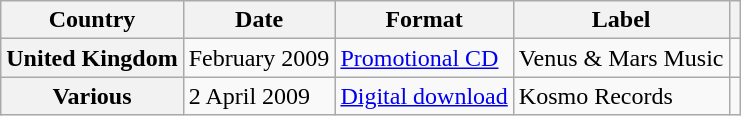<table class="wikitable sortable plainrowheaders">
<tr>
<th scope="col">Country</th>
<th scope="col">Date</th>
<th scope="col">Format</th>
<th scope="col">Label</th>
<th scope="col" class="unsortable"></th>
</tr>
<tr>
<th scope="row">United Kingdom</th>
<td>February 2009</td>
<td><a href='#'>Promotional CD</a></td>
<td>Venus & Mars Music</td>
<td></td>
</tr>
<tr>
<th scope="row">Various</th>
<td>2 April 2009</td>
<td><a href='#'>Digital download</a></td>
<td>Kosmo Records</td>
<td></td>
</tr>
</table>
